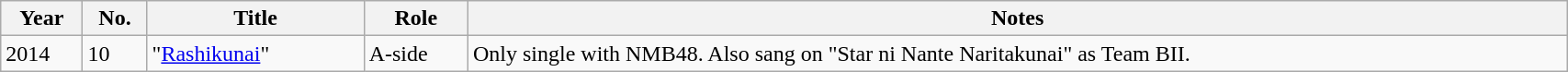<table class="wikitable sortable"  style="width:90%;">
<tr>
<th>Year</th>
<th data-sort-type="number">No. </th>
<th style="width:150px;">Title </th>
<th>Role </th>
<th class="unsortable">Notes </th>
</tr>
<tr>
<td>2014</td>
<td>10</td>
<td>"<a href='#'>Rashikunai</a>"</td>
<td>A-side</td>
<td>Only single with NMB48. Also sang on "Star ni Nante Naritakunai" as Team BII.</td>
</tr>
</table>
